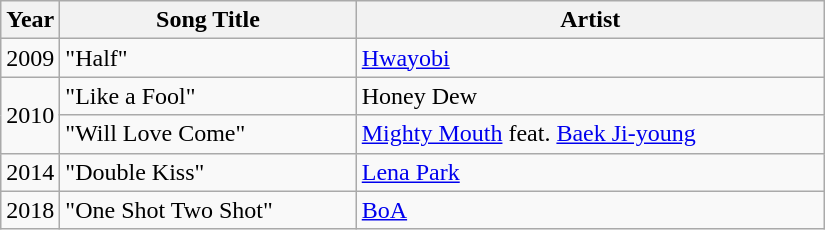<table class="wikitable" style="width:550px">
<tr>
<th width=10>Year</th>
<th>Song Title</th>
<th>Artist</th>
</tr>
<tr>
<td>2009</td>
<td>"Half" </td>
<td><a href='#'>Hwayobi</a></td>
</tr>
<tr>
<td rowspan=2>2010</td>
<td>"Like a Fool" </td>
<td>Honey Dew</td>
</tr>
<tr>
<td>"Will Love Come" </td>
<td><a href='#'>Mighty Mouth</a> feat. <a href='#'>Baek Ji-young</a></td>
</tr>
<tr>
<td>2014</td>
<td>"Double Kiss" </td>
<td><a href='#'>Lena Park</a></td>
</tr>
<tr>
<td>2018</td>
<td>"One Shot Two Shot"</td>
<td><a href='#'>BoA</a></td>
</tr>
</table>
